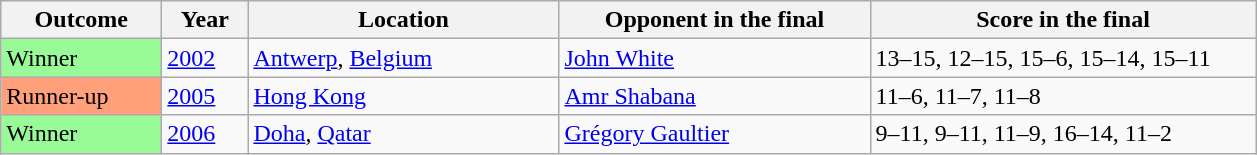<table class="sortable wikitable">
<tr>
<th width="100">Outcome</th>
<th width="50">Year</th>
<th width="200">Location</th>
<th width="200">Opponent in the final</th>
<th width="250">Score in the final</th>
</tr>
<tr>
<td bgcolor="98FB98">Winner</td>
<td><a href='#'>2002</a></td>
<td><a href='#'>Antwerp</a>, <a href='#'>Belgium</a></td>
<td>   <a href='#'>John White</a></td>
<td>13–15, 12–15, 15–6, 15–14, 15–11</td>
</tr>
<tr>
<td bgcolor="ffa07a">Runner-up</td>
<td><a href='#'>2005</a></td>
<td><a href='#'>Hong Kong</a></td>
<td>   <a href='#'>Amr Shabana</a></td>
<td>11–6, 11–7, 11–8</td>
</tr>
<tr>
<td bgcolor="98FB98">Winner</td>
<td><a href='#'>2006</a></td>
<td><a href='#'>Doha</a>, <a href='#'>Qatar</a></td>
<td>   <a href='#'>Grégory Gaultier</a></td>
<td>9–11, 9–11, 11–9, 16–14, 11–2</td>
</tr>
</table>
